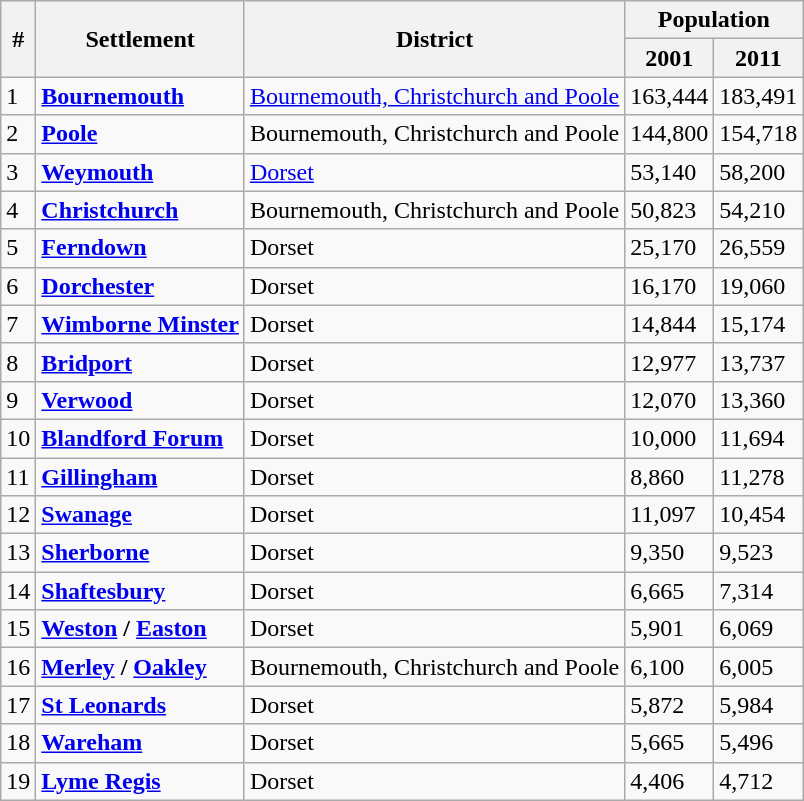<table class="wikitable sortable">
<tr>
<th rowspan="2">#</th>
<th rowspan="2">Settlement</th>
<th rowspan="2">District</th>
<th colspan="2">Population<br></th>
</tr>
<tr>
<th>2001</th>
<th>2011</th>
</tr>
<tr>
<td>1</td>
<td><strong><a href='#'>Bournemouth</a></strong></td>
<td><a href='#'>Bournemouth, Christchurch and Poole</a></td>
<td>163,444</td>
<td>183,491</td>
</tr>
<tr>
<td>2</td>
<td><strong><a href='#'>Poole</a></strong></td>
<td>Bournemouth, Christchurch and Poole</td>
<td>144,800</td>
<td>154,718</td>
</tr>
<tr>
<td>3</td>
<td><strong><a href='#'>Weymouth</a></strong></td>
<td><a href='#'>Dorset</a></td>
<td>53,140</td>
<td>58,200</td>
</tr>
<tr>
<td>4</td>
<td><strong><a href='#'>Christchurch</a></strong></td>
<td>Bournemouth, Christchurch and Poole</td>
<td>50,823</td>
<td>54,210</td>
</tr>
<tr>
<td>5</td>
<td><strong><a href='#'>Ferndown</a></strong></td>
<td>Dorset</td>
<td>25,170</td>
<td>26,559</td>
</tr>
<tr>
<td>6</td>
<td><strong><a href='#'>Dorchester</a></strong></td>
<td>Dorset</td>
<td>16,170</td>
<td>19,060</td>
</tr>
<tr>
<td>7</td>
<td><strong><a href='#'>Wimborne Minster</a></strong></td>
<td>Dorset</td>
<td>14,844</td>
<td>15,174</td>
</tr>
<tr>
<td>8</td>
<td><strong><a href='#'>Bridport</a></strong></td>
<td>Dorset</td>
<td>12,977</td>
<td>13,737</td>
</tr>
<tr>
<td>9</td>
<td><strong><a href='#'>Verwood</a></strong></td>
<td>Dorset</td>
<td>12,070</td>
<td>13,360</td>
</tr>
<tr>
<td>10</td>
<td><strong><a href='#'>Blandford Forum</a></strong></td>
<td>Dorset</td>
<td>10,000</td>
<td>11,694</td>
</tr>
<tr>
<td>11</td>
<td><strong><a href='#'>Gillingham</a></strong></td>
<td>Dorset</td>
<td>8,860</td>
<td>11,278</td>
</tr>
<tr>
<td>12</td>
<td><strong><a href='#'>Swanage</a></strong></td>
<td>Dorset</td>
<td>11,097</td>
<td>10,454</td>
</tr>
<tr>
<td>13</td>
<td><strong><a href='#'>Sherborne</a></strong></td>
<td>Dorset</td>
<td>9,350</td>
<td>9,523</td>
</tr>
<tr>
<td>14</td>
<td><strong><a href='#'>Shaftesbury</a></strong></td>
<td>Dorset</td>
<td>6,665</td>
<td>7,314</td>
</tr>
<tr>
<td>15</td>
<td><strong><a href='#'>Weston</a> / <a href='#'>Easton</a></strong></td>
<td>Dorset</td>
<td>5,901</td>
<td>6,069</td>
</tr>
<tr>
<td>16</td>
<td><strong><a href='#'>Merley</a> / <a href='#'>Oakley</a></strong></td>
<td>Bournemouth, Christchurch and Poole</td>
<td>6,100</td>
<td>6,005</td>
</tr>
<tr>
<td>17</td>
<td><strong><a href='#'>St Leonards</a></strong></td>
<td>Dorset</td>
<td>5,872</td>
<td>5,984</td>
</tr>
<tr>
<td>18</td>
<td><strong><a href='#'>Wareham</a></strong></td>
<td>Dorset</td>
<td>5,665</td>
<td>5,496</td>
</tr>
<tr>
<td>19</td>
<td><strong><a href='#'>Lyme Regis</a></strong></td>
<td>Dorset</td>
<td>4,406</td>
<td>4,712</td>
</tr>
</table>
